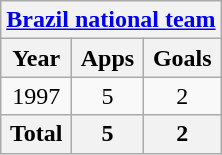<table class="wikitable" style="text-align:center">
<tr>
<th colspan=3><a href='#'>Brazil national team</a></th>
</tr>
<tr>
<th>Year</th>
<th>Apps</th>
<th>Goals</th>
</tr>
<tr>
<td>1997</td>
<td>5</td>
<td>2</td>
</tr>
<tr>
<th>Total</th>
<th>5</th>
<th>2</th>
</tr>
</table>
